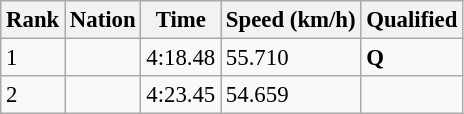<table class="wikitable" style="font-size:95%;">
<tr>
<th>Rank</th>
<th>Nation</th>
<th>Time</th>
<th>Speed (km/h)</th>
<th>Qualified</th>
</tr>
<tr>
<td>1</td>
<td></td>
<td>4:18.48</td>
<td>55.710</td>
<td><strong>Q</strong></td>
</tr>
<tr>
<td>2</td>
<td></td>
<td>4:23.45</td>
<td>54.659</td>
<td></td>
</tr>
</table>
